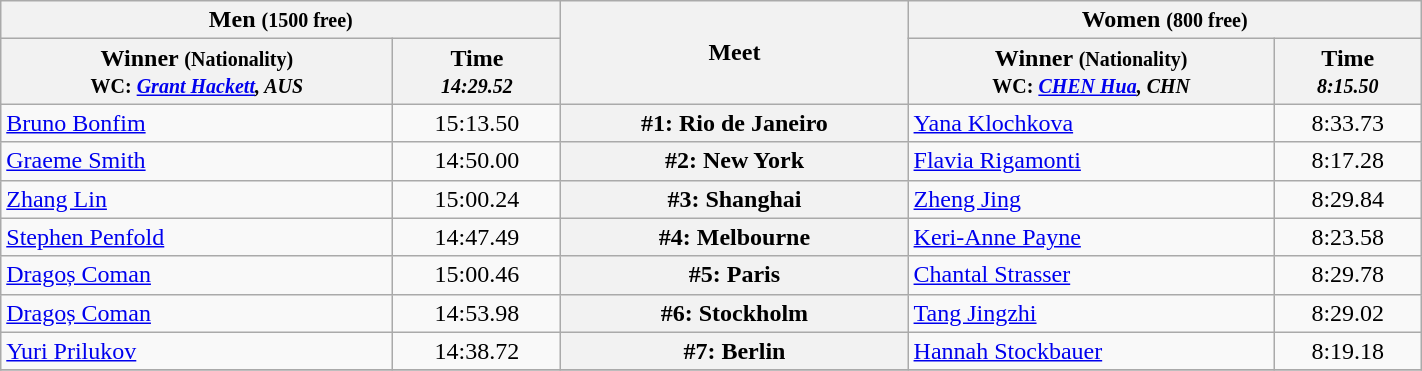<table class=wikitable width="75%">
<tr>
<th colspan="2">Men <small>(1500 free)</small></th>
<th rowspan="2">Meet</th>
<th colspan="2">Women <small>(800 free) </small></th>
</tr>
<tr>
<th>Winner <small>(Nationality)<br> WC: <em><a href='#'>Grant Hackett</a>, AUS</em></small></th>
<th>Time <br><small> <em>14:29.52</em> </small></th>
<th>Winner <small>(Nationality) <br> WC: <em><a href='#'>CHEN Hua</a>, CHN</em> </small></th>
<th>Time <small><br> <em>8:15.50</em> </small></th>
</tr>
<tr>
<td> <a href='#'>Bruno Bonfim</a></td>
<td align=center>15:13.50</td>
<th>#1: Rio de Janeiro</th>
<td> <a href='#'>Yana Klochkova</a></td>
<td align=center>8:33.73</td>
</tr>
<tr>
<td> <a href='#'>Graeme Smith</a></td>
<td align=center>14:50.00</td>
<th>#2: New York</th>
<td> <a href='#'>Flavia Rigamonti</a></td>
<td align=center>8:17.28</td>
</tr>
<tr>
<td> <a href='#'>Zhang Lin</a></td>
<td align=center>15:00.24</td>
<th>#3: Shanghai</th>
<td> <a href='#'>Zheng Jing</a></td>
<td align=center>8:29.84</td>
</tr>
<tr>
<td> <a href='#'>Stephen Penfold</a></td>
<td align=center>14:47.49</td>
<th>#4: Melbourne</th>
<td> <a href='#'>Keri-Anne Payne</a></td>
<td align=center>8:23.58</td>
</tr>
<tr>
<td> <a href='#'>Dragoș Coman</a></td>
<td align=center>15:00.46</td>
<th>#5: Paris</th>
<td> <a href='#'>Chantal Strasser</a></td>
<td align=center>8:29.78</td>
</tr>
<tr>
<td> <a href='#'>Dragoș Coman</a></td>
<td align=center>14:53.98</td>
<th>#6: Stockholm</th>
<td> <a href='#'>Tang Jingzhi</a></td>
<td align=center>8:29.02</td>
</tr>
<tr>
<td> <a href='#'>Yuri Prilukov</a></td>
<td align=center>14:38.72</td>
<th>#7: Berlin</th>
<td> <a href='#'>Hannah Stockbauer</a></td>
<td align=center>8:19.18</td>
</tr>
<tr>
</tr>
</table>
